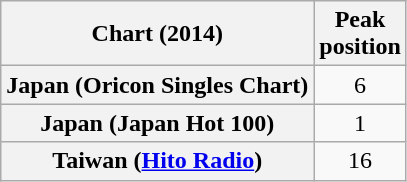<table class="wikitable plainrowheaders sortable" style="text-align:center">
<tr>
<th scope="col">Chart (2014)</th>
<th scope="col">Peak<br>position</th>
</tr>
<tr>
<th scope="row">Japan (Oricon Singles Chart)</th>
<td>6</td>
</tr>
<tr>
<th scope="row">Japan (Japan Hot 100)</th>
<td>1</td>
</tr>
<tr>
<th scope="row">Taiwan (<a href='#'>Hito Radio</a>)</th>
<td style="text-align:center;">16</td>
</tr>
</table>
